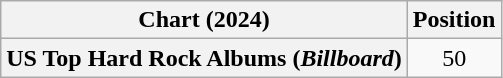<table class="wikitable sortable plainrowheaders" style="text-align:center">
<tr>
<th scope="col">Chart (2024)</th>
<th scope="col">Position</th>
</tr>
<tr>
<th scope="row">US Top Hard Rock Albums (<em>Billboard</em>)</th>
<td>50</td>
</tr>
</table>
